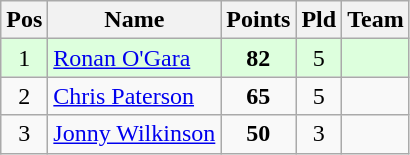<table class="wikitable" style="text-align:center">
<tr>
<th>Pos</th>
<th>Name</th>
<th>Points</th>
<th>Pld</th>
<th>Team</th>
</tr>
<tr style="background:#dfd">
<td>1</td>
<td style="text-align:left"><a href='#'>Ronan O'Gara</a></td>
<td><strong>82</strong></td>
<td>5</td>
<td style="text-align:left"></td>
</tr>
<tr>
<td>2</td>
<td style="text-align:left"><a href='#'>Chris Paterson</a></td>
<td><strong>65</strong></td>
<td>5</td>
<td style="text-align:left"></td>
</tr>
<tr>
<td>3</td>
<td style="text-align:left"><a href='#'>Jonny Wilkinson</a></td>
<td><strong>50</strong></td>
<td>3</td>
<td style="text-align:left"></td>
</tr>
</table>
